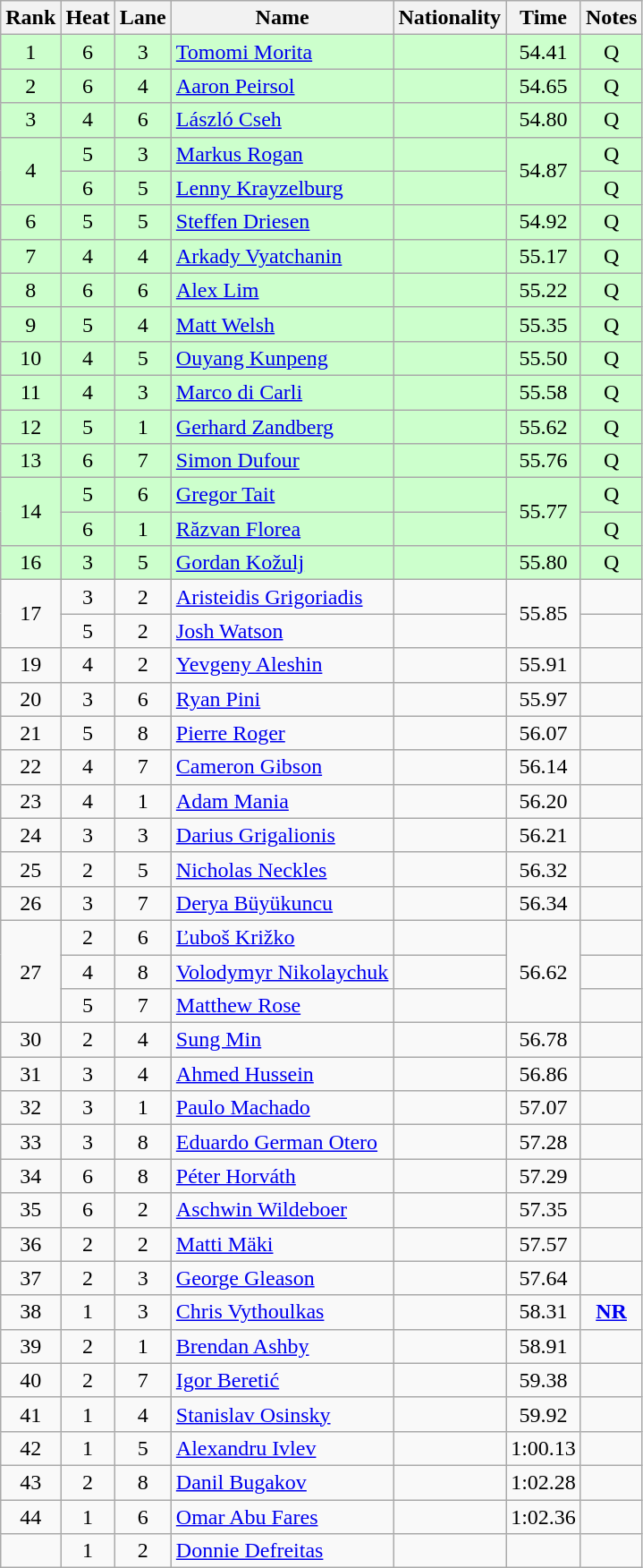<table class="wikitable sortable" style="text-align:center">
<tr>
<th>Rank</th>
<th>Heat</th>
<th>Lane</th>
<th>Name</th>
<th>Nationality</th>
<th>Time</th>
<th>Notes</th>
</tr>
<tr bgcolor=#ccffcc>
<td>1</td>
<td>6</td>
<td>3</td>
<td align=left><a href='#'>Tomomi Morita</a></td>
<td align=left></td>
<td>54.41</td>
<td>Q</td>
</tr>
<tr bgcolor=#ccffcc>
<td>2</td>
<td>6</td>
<td>4</td>
<td align=left><a href='#'>Aaron Peirsol</a></td>
<td align=left></td>
<td>54.65</td>
<td>Q</td>
</tr>
<tr bgcolor=#ccffcc>
<td>3</td>
<td>4</td>
<td>6</td>
<td align=left><a href='#'>László Cseh</a></td>
<td align=left></td>
<td>54.80</td>
<td>Q</td>
</tr>
<tr bgcolor=#ccffcc>
<td rowspan=2>4</td>
<td>5</td>
<td>3</td>
<td align=left><a href='#'>Markus Rogan</a></td>
<td align=left></td>
<td rowspan=2>54.87</td>
<td>Q</td>
</tr>
<tr bgcolor=#ccffcc>
<td>6</td>
<td>5</td>
<td align=left><a href='#'>Lenny Krayzelburg</a></td>
<td align=left></td>
<td>Q</td>
</tr>
<tr bgcolor=#ccffcc>
<td>6</td>
<td>5</td>
<td>5</td>
<td align=left><a href='#'>Steffen Driesen</a></td>
<td align=left></td>
<td>54.92</td>
<td>Q</td>
</tr>
<tr bgcolor=#ccffcc>
<td>7</td>
<td>4</td>
<td>4</td>
<td align=left><a href='#'>Arkady Vyatchanin</a></td>
<td align=left></td>
<td>55.17</td>
<td>Q</td>
</tr>
<tr bgcolor=#ccffcc>
<td>8</td>
<td>6</td>
<td>6</td>
<td align=left><a href='#'>Alex Lim</a></td>
<td align=left></td>
<td>55.22</td>
<td>Q</td>
</tr>
<tr bgcolor=#ccffcc>
<td>9</td>
<td>5</td>
<td>4</td>
<td align=left><a href='#'>Matt Welsh</a></td>
<td align=left></td>
<td>55.35</td>
<td>Q</td>
</tr>
<tr bgcolor=#ccffcc>
<td>10</td>
<td>4</td>
<td>5</td>
<td align=left><a href='#'>Ouyang Kunpeng</a></td>
<td align=left></td>
<td>55.50</td>
<td>Q</td>
</tr>
<tr bgcolor=#ccffcc>
<td>11</td>
<td>4</td>
<td>3</td>
<td align=left><a href='#'>Marco di Carli</a></td>
<td align=left></td>
<td>55.58</td>
<td>Q</td>
</tr>
<tr bgcolor=#ccffcc>
<td>12</td>
<td>5</td>
<td>1</td>
<td align=left><a href='#'>Gerhard Zandberg</a></td>
<td align=left></td>
<td>55.62</td>
<td>Q</td>
</tr>
<tr bgcolor=#ccffcc>
<td>13</td>
<td>6</td>
<td>7</td>
<td align=left><a href='#'>Simon Dufour</a></td>
<td align=left></td>
<td>55.76</td>
<td>Q</td>
</tr>
<tr bgcolor=#ccffcc>
<td rowspan=2>14</td>
<td>5</td>
<td>6</td>
<td align=left><a href='#'>Gregor Tait</a></td>
<td align=left></td>
<td rowspan=2>55.77</td>
<td>Q</td>
</tr>
<tr bgcolor=#ccffcc>
<td>6</td>
<td>1</td>
<td align=left><a href='#'>Răzvan Florea</a></td>
<td align=left></td>
<td>Q</td>
</tr>
<tr bgcolor=#ccffcc>
<td>16</td>
<td>3</td>
<td>5</td>
<td align=left><a href='#'>Gordan Kožulj</a></td>
<td align=left></td>
<td>55.80</td>
<td>Q</td>
</tr>
<tr>
<td rowspan=2>17</td>
<td>3</td>
<td>2</td>
<td align=left><a href='#'>Aristeidis Grigoriadis</a></td>
<td align=left></td>
<td rowspan=2>55.85</td>
<td></td>
</tr>
<tr>
<td>5</td>
<td>2</td>
<td align=left><a href='#'>Josh Watson</a></td>
<td align=left></td>
<td></td>
</tr>
<tr>
<td>19</td>
<td>4</td>
<td>2</td>
<td align=left><a href='#'>Yevgeny Aleshin</a></td>
<td align=left></td>
<td>55.91</td>
<td></td>
</tr>
<tr>
<td>20</td>
<td>3</td>
<td>6</td>
<td align=left><a href='#'>Ryan Pini</a></td>
<td align=left></td>
<td>55.97</td>
<td></td>
</tr>
<tr>
<td>21</td>
<td>5</td>
<td>8</td>
<td align=left><a href='#'>Pierre Roger</a></td>
<td align=left></td>
<td>56.07</td>
<td></td>
</tr>
<tr>
<td>22</td>
<td>4</td>
<td>7</td>
<td align=left><a href='#'>Cameron Gibson</a></td>
<td align=left></td>
<td>56.14</td>
<td></td>
</tr>
<tr>
<td>23</td>
<td>4</td>
<td>1</td>
<td align=left><a href='#'>Adam Mania</a></td>
<td align=left></td>
<td>56.20</td>
<td></td>
</tr>
<tr>
<td>24</td>
<td>3</td>
<td>3</td>
<td align=left><a href='#'>Darius Grigalionis</a></td>
<td align=left></td>
<td>56.21</td>
<td></td>
</tr>
<tr>
<td>25</td>
<td>2</td>
<td>5</td>
<td align=left><a href='#'>Nicholas Neckles</a></td>
<td align=left></td>
<td>56.32</td>
<td></td>
</tr>
<tr>
<td>26</td>
<td>3</td>
<td>7</td>
<td align=left><a href='#'>Derya Büyükuncu</a></td>
<td align=left></td>
<td>56.34</td>
<td></td>
</tr>
<tr>
<td rowspan=3>27</td>
<td>2</td>
<td>6</td>
<td align=left><a href='#'>Ľuboš Križko</a></td>
<td align=left></td>
<td rowspan=3>56.62</td>
<td></td>
</tr>
<tr>
<td>4</td>
<td>8</td>
<td align=left><a href='#'>Volodymyr Nikolaychuk</a></td>
<td align=left></td>
<td></td>
</tr>
<tr>
<td>5</td>
<td>7</td>
<td align=left><a href='#'>Matthew Rose</a></td>
<td align=left></td>
<td></td>
</tr>
<tr>
<td>30</td>
<td>2</td>
<td>4</td>
<td align=left><a href='#'>Sung Min</a></td>
<td align=left></td>
<td>56.78</td>
<td></td>
</tr>
<tr>
<td>31</td>
<td>3</td>
<td>4</td>
<td align=left><a href='#'>Ahmed Hussein</a></td>
<td align=left></td>
<td>56.86</td>
<td></td>
</tr>
<tr>
<td>32</td>
<td>3</td>
<td>1</td>
<td align=left><a href='#'>Paulo Machado</a></td>
<td align=left></td>
<td>57.07</td>
<td></td>
</tr>
<tr>
<td>33</td>
<td>3</td>
<td>8</td>
<td align=left><a href='#'>Eduardo German Otero</a></td>
<td align=left></td>
<td>57.28</td>
<td></td>
</tr>
<tr>
<td>34</td>
<td>6</td>
<td>8</td>
<td align=left><a href='#'>Péter Horváth</a></td>
<td align=left></td>
<td>57.29</td>
<td></td>
</tr>
<tr>
<td>35</td>
<td>6</td>
<td>2</td>
<td align=left><a href='#'>Aschwin Wildeboer</a></td>
<td align=left></td>
<td>57.35</td>
<td></td>
</tr>
<tr>
<td>36</td>
<td>2</td>
<td>2</td>
<td align=left><a href='#'>Matti Mäki</a></td>
<td align=left></td>
<td>57.57</td>
<td></td>
</tr>
<tr>
<td>37</td>
<td>2</td>
<td>3</td>
<td align=left><a href='#'>George Gleason</a></td>
<td align=left></td>
<td>57.64</td>
<td></td>
</tr>
<tr>
<td>38</td>
<td>1</td>
<td>3</td>
<td align=left><a href='#'>Chris Vythoulkas</a></td>
<td align=left></td>
<td>58.31</td>
<td><strong><a href='#'>NR</a></strong></td>
</tr>
<tr>
<td>39</td>
<td>2</td>
<td>1</td>
<td align=left><a href='#'>Brendan Ashby</a></td>
<td align=left></td>
<td>58.91</td>
<td></td>
</tr>
<tr>
<td>40</td>
<td>2</td>
<td>7</td>
<td align=left><a href='#'>Igor Beretić</a></td>
<td align=left></td>
<td>59.38</td>
<td></td>
</tr>
<tr>
<td>41</td>
<td>1</td>
<td>4</td>
<td align=left><a href='#'>Stanislav Osinsky</a></td>
<td align=left></td>
<td>59.92</td>
<td></td>
</tr>
<tr>
<td>42</td>
<td>1</td>
<td>5</td>
<td align=left><a href='#'>Alexandru Ivlev</a></td>
<td align=left></td>
<td>1:00.13</td>
<td></td>
</tr>
<tr>
<td>43</td>
<td>2</td>
<td>8</td>
<td align=left><a href='#'>Danil Bugakov</a></td>
<td align=left></td>
<td>1:02.28</td>
<td></td>
</tr>
<tr>
<td>44</td>
<td>1</td>
<td>6</td>
<td align=left><a href='#'>Omar Abu Fares</a></td>
<td align=left></td>
<td>1:02.36</td>
<td></td>
</tr>
<tr>
<td></td>
<td>1</td>
<td>2</td>
<td align=left><a href='#'>Donnie Defreitas</a></td>
<td align=left></td>
<td></td>
<td></td>
</tr>
</table>
